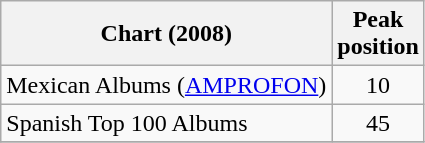<table class="wikitable sortable plainrowheaders" border="1">
<tr>
<th scope="col">Chart (2008)</th>
<th scope="col">Peak<br>position</th>
</tr>
<tr>
<td>Mexican Albums (<a href='#'>AMPROFON</a>)</td>
<td style="text-align:center;">10</td>
</tr>
<tr>
<td>Spanish Top 100 Albums</td>
<td style="text-align:center;">45</td>
</tr>
<tr>
</tr>
</table>
